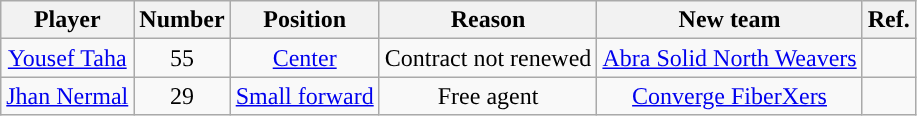<table class="wikitable sortable sortable">
<tr>
<th>Player</th>
<th>Number</th>
<th>Position</th>
<th>Reason</th>
<th>New team</th>
<th>Ref.</th>
</tr>
<tr style="text-align: center">
<td><a href='#'>Yousef Taha</a></td>
<td>55</td>
<td><a href='#'>Center</a></td>
<td>Contract not renewed</td>
<td><a href='#'>Abra Solid North Weavers</a> </td>
<td></td>
</tr>
<tr style="text-align: center">
<td><a href='#'>Jhan Nermal</a></td>
<td>29</td>
<td><a href='#'>Small forward</a></td>
<td>Free agent</td>
<td><a href='#'>Converge FiberXers</a></td>
<td></td>
</tr>
</table>
